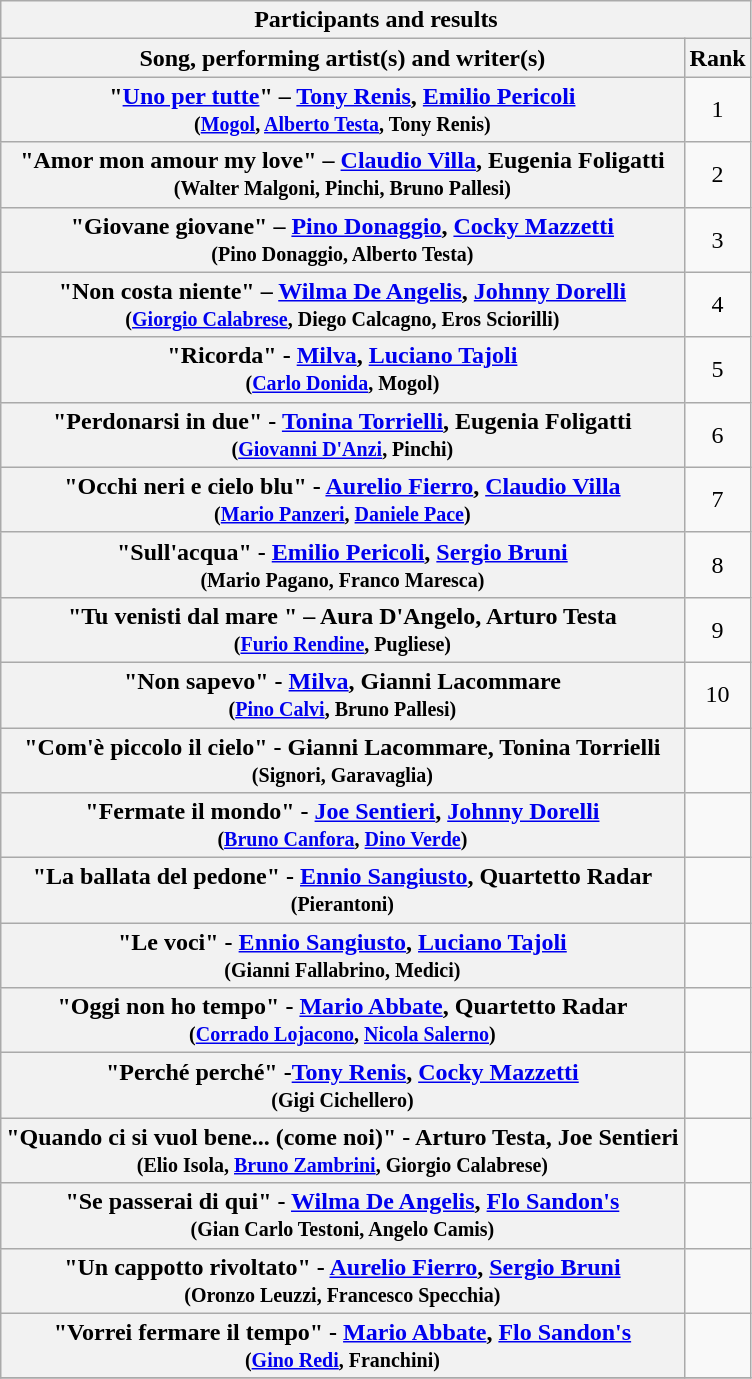<table class="plainrowheaders wikitable">
<tr>
<th colspan="3">Participants and results</th>
</tr>
<tr>
<th>Song, performing artist(s) and writer(s)</th>
<th>Rank</th>
</tr>
<tr>
<th scope="row">"<a href='#'>Uno per tutte</a>" – <a href='#'>Tony Renis</a>, <a href='#'>Emilio Pericoli</a> <br><small> 	(<a href='#'>Mogol</a>, <a href='#'>Alberto Testa</a>, Tony Renis) </small></th>
<td style="text-align:center;">1</td>
</tr>
<tr>
<th scope="row">"Amor mon amour my love" –  <a href='#'>Claudio Villa</a>, Eugenia Foligatti  <br><small>   (Walter Malgoni, Pinchi, Bruno Pallesi)  </small></th>
<td style="text-align:center;">2</td>
</tr>
<tr>
<th scope="row">"Giovane giovane" – <a href='#'>Pino Donaggio</a>, <a href='#'>Cocky Mazzetti</a>  <br><small> 	(Pino Donaggio, Alberto Testa)</small></th>
<td style="text-align:center;">3</td>
</tr>
<tr>
<th scope="row">"Non costa niente"  –  	<a href='#'>Wilma De Angelis</a>, <a href='#'>Johnny Dorelli</a>  <br><small>  (<a href='#'>Giorgio Calabrese</a>, Diego Calcagno, Eros Sciorilli)</small></th>
<td style="text-align:center;">4</td>
</tr>
<tr>
<th scope="row">"Ricorda" - <a href='#'>Milva</a>, <a href='#'>Luciano Tajoli</a>  <br><small>   (<a href='#'>Carlo Donida</a>, Mogol)</small></th>
<td style="text-align:center;">5</td>
</tr>
<tr>
<th scope="row">"Perdonarsi in due" -  	<a href='#'>Tonina Torrielli</a>, Eugenia Foligatti <br><small>   (<a href='#'>Giovanni D'Anzi</a>, Pinchi)</small></th>
<td style="text-align:center;">6</td>
</tr>
<tr>
<th scope="row">"Occhi neri e cielo blu" -  <a href='#'>Aurelio Fierro</a>, <a href='#'>Claudio Villa</a>  <br><small>   (<a href='#'>Mario Panzeri</a>, <a href='#'>Daniele Pace</a>)</small></th>
<td style="text-align:center;">7</td>
</tr>
<tr>
<th scope="row">"Sull'acqua" -  <a href='#'>Emilio Pericoli</a>, <a href='#'>Sergio Bruni</a>  <br><small> 	 (Mario Pagano, Franco Maresca)</small></th>
<td style="text-align:center;">8</td>
</tr>
<tr>
<th scope="row">"Tu venisti dal mare " – 	Aura D'Angelo, Arturo Testa  <br><small>  (<a href='#'>Furio Rendine</a>, Pugliese)</small></th>
<td style="text-align:center;">9</td>
</tr>
<tr>
<th scope="row">"Non sapevo" -  	<a href='#'>Milva</a>, Gianni Lacommare  <br><small>   (<a href='#'>Pino Calvi</a>, Bruno Pallesi)</small></th>
<td style="text-align:center;">10</td>
</tr>
<tr>
<th scope="row">"Com'è piccolo il cielo" - Gianni Lacommare, Tonina Torrielli  <br><small>  (Signori, Garavaglia)</small></th>
<td></td>
</tr>
<tr>
<th scope="row">"Fermate il mondo" -   <a href='#'>Joe Sentieri</a>, <a href='#'>Johnny Dorelli</a> <br><small> 	 (<a href='#'>Bruno Canfora</a>, <a href='#'>Dino Verde</a>)</small></th>
<td></td>
</tr>
<tr>
<th scope="row">"La ballata del pedone" -  <a href='#'>Ennio Sangiusto</a>, Quartetto Radar <br><small> 	 (Pierantoni)</small></th>
<td></td>
</tr>
<tr>
<th scope="row">"Le voci" -  <a href='#'>Ennio Sangiusto</a>, <a href='#'>Luciano Tajoli</a> <br><small> 	 (Gianni Fallabrino, Medici)</small></th>
<td></td>
</tr>
<tr>
<th scope="row">"Oggi non ho tempo" - <a href='#'>Mario Abbate</a>, Quartetto Radar <br><small>   (<a href='#'>Corrado Lojacono</a>, <a href='#'>Nicola Salerno</a>)</small></th>
<td></td>
</tr>
<tr>
<th scope="row">"Perché perché" -<a href='#'>Tony Renis</a>,   <a href='#'>Cocky Mazzetti</a> <br><small>   (Gigi Cichellero)</small></th>
<td></td>
</tr>
<tr>
<th scope="row">"Quando ci si vuol bene... (come noi)" - Arturo Testa, Joe Sentieri  <br><small>   (Elio Isola, <a href='#'>Bruno Zambrini</a>, Giorgio Calabrese)   </small></th>
<td></td>
</tr>
<tr>
<th scope="row">"Se passerai di qui" -    <a href='#'>Wilma De Angelis</a>, <a href='#'>Flo Sandon's</a>  <br><small>  (Gian Carlo Testoni, Angelo Camis)  </small></th>
<td></td>
</tr>
<tr>
<th scope="row">"Un cappotto rivoltato" - <a href='#'>Aurelio Fierro</a>, <a href='#'>Sergio Bruni</a> <br><small> 	 (Oronzo Leuzzi, Francesco Specchia)     </small></th>
<td></td>
</tr>
<tr>
<th scope="row">"Vorrei fermare il tempo" -    <a href='#'>Mario Abbate</a>, <a href='#'>Flo Sandon's</a>  <br><small>   (<a href='#'>Gino Redi</a>, Franchini)   </small></th>
<td></td>
</tr>
<tr>
</tr>
</table>
